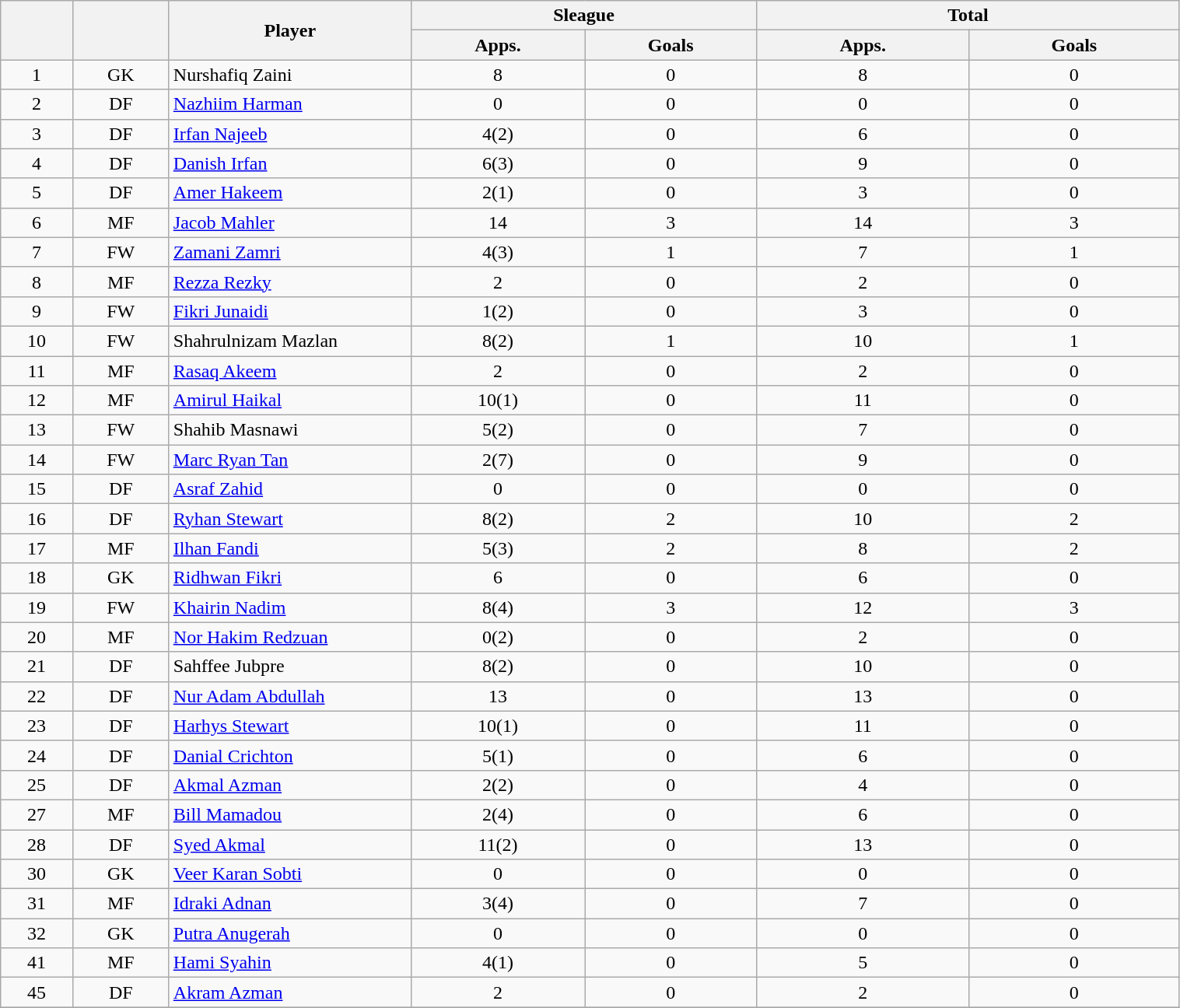<table class="wikitable" style="text-align:center; font-size:100%; width:80%;">
<tr>
<th rowspan=2></th>
<th rowspan=2></th>
<th rowspan=2 width="200">Player</th>
<th colspan=2 width="105">Sleague</th>
<th colspan=2 width="130">Total</th>
</tr>
<tr>
<th>Apps.</th>
<th>Goals</th>
<th>Apps.</th>
<th>Goals</th>
</tr>
<tr>
<td>1</td>
<td>GK</td>
<td align="left"> Nurshafiq Zaini</td>
<td>8</td>
<td>0</td>
<td>8</td>
<td>0</td>
</tr>
<tr>
<td>2</td>
<td>DF</td>
<td align="left"> <a href='#'>Nazhiim Harman</a></td>
<td>0</td>
<td>0</td>
<td>0</td>
<td>0</td>
</tr>
<tr>
<td>3</td>
<td>DF</td>
<td align="left"> <a href='#'>Irfan Najeeb</a></td>
<td>4(2)</td>
<td>0</td>
<td>6</td>
<td>0</td>
</tr>
<tr>
<td>4</td>
<td>DF</td>
<td align="left"> <a href='#'>Danish Irfan</a></td>
<td>6(3)</td>
<td>0</td>
<td>9</td>
<td>0</td>
</tr>
<tr>
<td>5</td>
<td>DF</td>
<td align="left"> <a href='#'>Amer Hakeem</a></td>
<td>2(1)</td>
<td>0</td>
<td>3</td>
<td>0</td>
</tr>
<tr>
<td>6</td>
<td>MF</td>
<td align="left"> <a href='#'>Jacob Mahler</a></td>
<td>14</td>
<td>3</td>
<td>14</td>
<td>3</td>
</tr>
<tr>
<td>7</td>
<td>FW</td>
<td align="left"> <a href='#'>Zamani Zamri</a></td>
<td>4(3)</td>
<td>1</td>
<td>7</td>
<td>1</td>
</tr>
<tr>
<td>8</td>
<td>MF</td>
<td align="left"> <a href='#'>Rezza Rezky</a></td>
<td>2</td>
<td>0</td>
<td>2</td>
<td>0</td>
</tr>
<tr>
<td>9</td>
<td>FW</td>
<td align="left"> <a href='#'>Fikri Junaidi</a></td>
<td>1(2)</td>
<td>0</td>
<td>3</td>
<td>0</td>
</tr>
<tr>
<td>10</td>
<td>FW</td>
<td align="left"> Shahrulnizam Mazlan</td>
<td>8(2)</td>
<td>1</td>
<td>10</td>
<td>1</td>
</tr>
<tr>
<td>11</td>
<td>MF</td>
<td align="left"> <a href='#'>Rasaq Akeem</a></td>
<td>2</td>
<td>0</td>
<td>2</td>
<td>0</td>
</tr>
<tr>
<td>12</td>
<td>MF</td>
<td align="left"> <a href='#'>Amirul Haikal</a></td>
<td>10(1)</td>
<td>0</td>
<td>11</td>
<td>0</td>
</tr>
<tr>
<td>13</td>
<td>FW</td>
<td align="left"> Shahib Masnawi</td>
<td>5(2)</td>
<td>0</td>
<td>7</td>
<td>0</td>
</tr>
<tr>
<td>14</td>
<td>FW</td>
<td align="left"> <a href='#'>Marc Ryan Tan</a></td>
<td>2(7)</td>
<td>0</td>
<td>9</td>
<td>0</td>
</tr>
<tr>
<td>15</td>
<td>DF</td>
<td align="left"> <a href='#'>Asraf Zahid</a></td>
<td>0</td>
<td>0</td>
<td>0</td>
<td>0</td>
</tr>
<tr>
<td>16</td>
<td>DF</td>
<td align="left"> <a href='#'>Ryhan Stewart</a></td>
<td>8(2)</td>
<td>2</td>
<td>10</td>
<td>2</td>
</tr>
<tr>
<td>17</td>
<td>MF</td>
<td align="left"> <a href='#'>Ilhan Fandi</a></td>
<td>5(3)</td>
<td>2</td>
<td>8</td>
<td>2</td>
</tr>
<tr>
<td>18</td>
<td>GK</td>
<td align="left"> <a href='#'>Ridhwan Fikri</a></td>
<td>6</td>
<td>0</td>
<td>6</td>
<td>0</td>
</tr>
<tr>
<td>19</td>
<td>FW</td>
<td align="left"> <a href='#'>Khairin Nadim</a></td>
<td>8(4)</td>
<td>3</td>
<td>12</td>
<td>3</td>
</tr>
<tr>
<td>20</td>
<td>MF</td>
<td align="left"> <a href='#'>Nor Hakim Redzuan</a></td>
<td>0(2)</td>
<td>0</td>
<td>2</td>
<td>0</td>
</tr>
<tr>
<td>21</td>
<td>DF</td>
<td align="left"> Sahffee Jubpre</td>
<td>8(2)</td>
<td>0</td>
<td>10</td>
<td>0</td>
</tr>
<tr>
<td>22</td>
<td>DF</td>
<td align="left"> <a href='#'>Nur Adam Abdullah</a></td>
<td>13</td>
<td>0</td>
<td>13</td>
<td>0</td>
</tr>
<tr>
<td>23</td>
<td>DF</td>
<td align="left"> <a href='#'>Harhys Stewart</a></td>
<td>10(1)</td>
<td>0</td>
<td>11</td>
<td>0</td>
</tr>
<tr>
<td>24</td>
<td>DF</td>
<td align="left"> <a href='#'>Danial Crichton</a></td>
<td>5(1)</td>
<td>0</td>
<td>6</td>
<td>0</td>
</tr>
<tr>
<td>25</td>
<td>DF</td>
<td align="left"> <a href='#'>Akmal Azman</a></td>
<td>2(2)</td>
<td>0</td>
<td>4</td>
<td>0</td>
</tr>
<tr>
<td>27</td>
<td>MF</td>
<td align="left"> <a href='#'>Bill Mamadou</a></td>
<td>2(4)</td>
<td>0</td>
<td>6</td>
<td>0</td>
</tr>
<tr>
<td>28</td>
<td>DF</td>
<td align="left"> <a href='#'>Syed Akmal</a></td>
<td>11(2)</td>
<td>0</td>
<td>13</td>
<td>0</td>
</tr>
<tr>
<td>30</td>
<td>GK</td>
<td align="left"> <a href='#'>Veer Karan Sobti</a></td>
<td>0</td>
<td>0</td>
<td>0</td>
<td>0</td>
</tr>
<tr>
<td>31</td>
<td>MF</td>
<td align="left"> <a href='#'>Idraki Adnan</a></td>
<td>3(4)</td>
<td>0</td>
<td>7</td>
<td>0</td>
</tr>
<tr>
<td>32</td>
<td>GK</td>
<td align="left"> <a href='#'>Putra Anugerah</a></td>
<td>0</td>
<td>0</td>
<td>0</td>
<td>0</td>
</tr>
<tr>
<td>41</td>
<td>MF</td>
<td align="left"> <a href='#'>Hami Syahin</a></td>
<td>4(1)</td>
<td>0</td>
<td>5</td>
<td>0</td>
</tr>
<tr>
<td>45</td>
<td>DF</td>
<td align="left"> <a href='#'>Akram Azman</a></td>
<td>2</td>
<td>0</td>
<td>2</td>
<td>0</td>
</tr>
<tr>
</tr>
</table>
